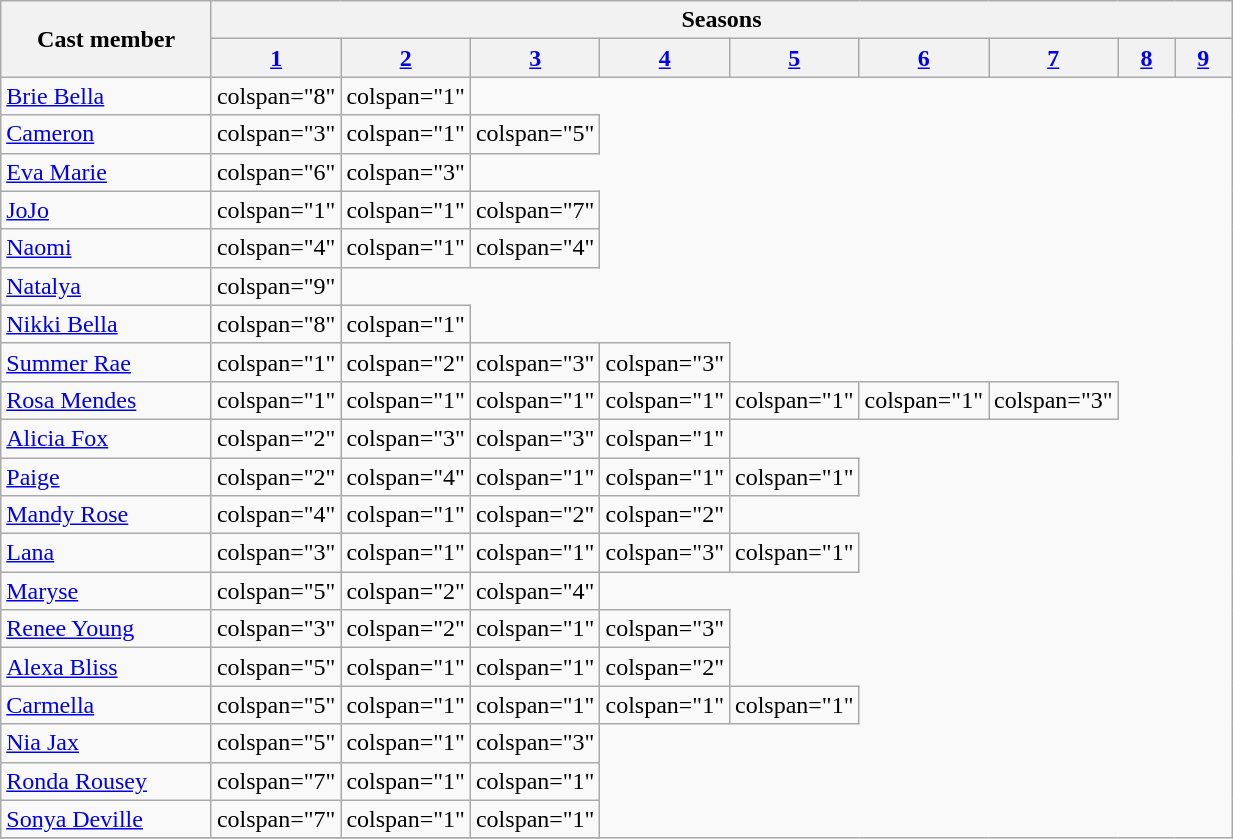<table class="wikitable plainrowheaders" width="65%">
<tr>
<th scope="col" rowspan="2" style="width:25%;">Cast member</th>
<th scope="col" colspan="9">Seasons</th>
</tr>
<tr>
<th scope="col" style="width:7%;"><a href='#'>1</a></th>
<th scope="col" style="width:7%;"><a href='#'>2</a></th>
<th scope="col" style="width:7%;"><a href='#'>3</a></th>
<th scope="col" style="width:7%;"><a href='#'>4</a></th>
<th scope="col" style="width:7%;"><a href='#'>5</a></th>
<th scope="col" style="width:7%;"><a href='#'>6</a></th>
<th scope="col" style="width:7%;"><a href='#'>7</a></th>
<th scope="col" style="width:7%;"><a href='#'>8</a></th>
<th scope="col" style="width:7%;"><a href='#'>9</a></th>
</tr>
<tr>
<td scope="row"><a href='#'>Brie Bella</a></td>
<td>colspan="8" </td>
<td>colspan="1" </td>
</tr>
<tr>
<td scope="row"><a href='#'>Cameron</a></td>
<td>colspan="3" </td>
<td>colspan="1" </td>
<td>colspan="5" </td>
</tr>
<tr>
<td scope="row"><a href='#'>Eva Marie</a></td>
<td>colspan="6" </td>
<td>colspan="3" </td>
</tr>
<tr>
<td scope="row"><a href='#'>JoJo</a></td>
<td>colspan="1" </td>
<td>colspan="1" </td>
<td>colspan="7" </td>
</tr>
<tr>
<td scope="row"><a href='#'>Naomi</a></td>
<td>colspan="4" </td>
<td>colspan="1" </td>
<td>colspan="4" </td>
</tr>
<tr>
<td scope="row"><a href='#'>Natalya</a></td>
<td>colspan="9" </td>
</tr>
<tr>
<td scope="row"><a href='#'>Nikki Bella</a></td>
<td>colspan="8" </td>
<td>colspan="1" </td>
</tr>
<tr>
<td scope="row"><a href='#'>Summer Rae</a></td>
<td>colspan="1" </td>
<td>colspan="2" </td>
<td>colspan="3" </td>
<td>colspan="3" </td>
</tr>
<tr>
<td scope="row"><a href='#'>Rosa Mendes</a></td>
<td>colspan="1" </td>
<td>colspan="1" </td>
<td>colspan="1" </td>
<td>colspan="1" </td>
<td>colspan="1" </td>
<td>colspan="1" </td>
<td>colspan="3" </td>
</tr>
<tr>
<td scope="row"><a href='#'>Alicia Fox</a></td>
<td>colspan="2" </td>
<td>colspan="3" </td>
<td>colspan="3" </td>
<td>colspan="1" </td>
</tr>
<tr>
<td scope="row"><a href='#'>Paige</a></td>
<td>colspan="2" </td>
<td>colspan="4" </td>
<td>colspan="1" </td>
<td>colspan="1" </td>
<td>colspan="1" </td>
</tr>
<tr>
<td scope="row"><a href='#'>Mandy Rose</a></td>
<td>colspan="4" </td>
<td>colspan="1" </td>
<td>colspan="2" </td>
<td>colspan="2" </td>
</tr>
<tr>
<td scope="row"><a href='#'>Lana</a></td>
<td>colspan="3" </td>
<td>colspan="1" </td>
<td>colspan="1" </td>
<td>colspan="3" </td>
<td>colspan="1" </td>
</tr>
<tr>
<td scope="row"><a href='#'>Maryse</a></td>
<td>colspan="5" </td>
<td>colspan="2" </td>
<td>colspan="4" </td>
</tr>
<tr>
<td scope="row"><a href='#'>Renee Young</a></td>
<td>colspan="3" </td>
<td>colspan="2" </td>
<td>colspan="1" </td>
<td>colspan="3" </td>
</tr>
<tr>
<td scope="row"><a href='#'>Alexa Bliss</a></td>
<td>colspan="5" </td>
<td>colspan="1" </td>
<td>colspan="1" </td>
<td>colspan="2" </td>
</tr>
<tr>
<td scope="row"><a href='#'>Carmella</a></td>
<td>colspan="5" </td>
<td>colspan="1" </td>
<td>colspan="1" </td>
<td>colspan="1" </td>
<td>colspan="1" </td>
</tr>
<tr>
<td scope="row"><a href='#'>Nia Jax</a></td>
<td>colspan="5" </td>
<td>colspan="1" </td>
<td>colspan="3" </td>
</tr>
<tr>
<td scope="row"><a href='#'>Ronda Rousey</a></td>
<td>colspan="7" </td>
<td>colspan="1" </td>
<td>colspan="1" </td>
</tr>
<tr>
<td scope="row"><a href='#'>Sonya Deville</a></td>
<td>colspan="7" </td>
<td>colspan="1" </td>
<td>colspan="1" </td>
</tr>
<tr>
</tr>
</table>
